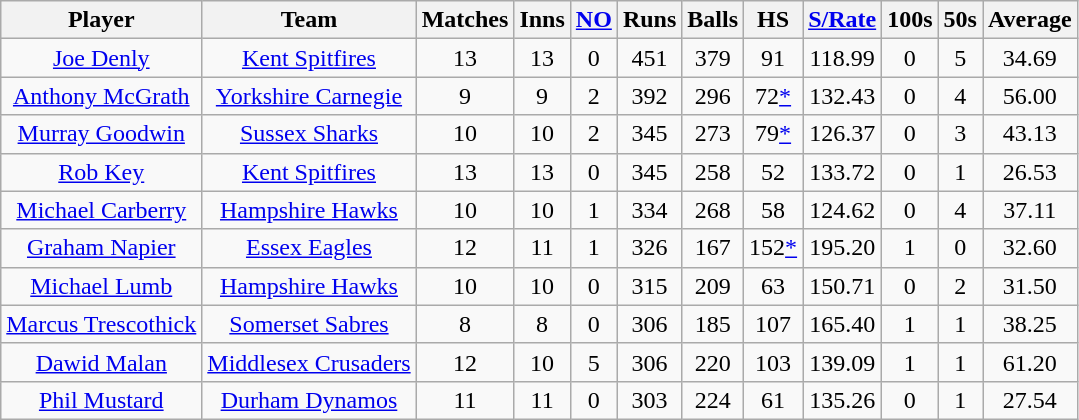<table class="wikitable sortable" style="text-align:center">
<tr>
<th>Player</th>
<th>Team</th>
<th>Matches</th>
<th>Inns</th>
<th><a href='#'>NO</a></th>
<th>Runs</th>
<th>Balls</th>
<th>HS</th>
<th><a href='#'>S/Rate</a></th>
<th>100s</th>
<th>50s</th>
<th>Average</th>
</tr>
<tr>
<td><a href='#'>Joe Denly</a></td>
<td><a href='#'>Kent Spitfires</a></td>
<td>13</td>
<td>13</td>
<td>0</td>
<td>451</td>
<td>379</td>
<td>91</td>
<td>118.99</td>
<td>0</td>
<td>5</td>
<td>34.69</td>
</tr>
<tr>
<td><a href='#'>Anthony McGrath</a></td>
<td><a href='#'>Yorkshire Carnegie</a></td>
<td>9</td>
<td>9</td>
<td>2</td>
<td>392</td>
<td>296</td>
<td>72<a href='#'>*</a></td>
<td>132.43</td>
<td>0</td>
<td>4</td>
<td>56.00</td>
</tr>
<tr>
<td><a href='#'>Murray Goodwin</a></td>
<td><a href='#'>Sussex Sharks</a></td>
<td>10</td>
<td>10</td>
<td>2</td>
<td>345</td>
<td>273</td>
<td>79<a href='#'>*</a></td>
<td>126.37</td>
<td>0</td>
<td>3</td>
<td>43.13</td>
</tr>
<tr>
<td><a href='#'>Rob Key</a></td>
<td><a href='#'>Kent Spitfires</a></td>
<td>13</td>
<td>13</td>
<td>0</td>
<td>345</td>
<td>258</td>
<td>52</td>
<td>133.72</td>
<td>0</td>
<td>1</td>
<td>26.53</td>
</tr>
<tr>
<td><a href='#'>Michael Carberry</a></td>
<td><a href='#'>Hampshire Hawks</a></td>
<td>10</td>
<td>10</td>
<td>1</td>
<td>334</td>
<td>268</td>
<td>58</td>
<td>124.62</td>
<td>0</td>
<td>4</td>
<td>37.11</td>
</tr>
<tr>
<td><a href='#'>Graham Napier</a></td>
<td><a href='#'>Essex Eagles</a></td>
<td>12</td>
<td>11</td>
<td>1</td>
<td>326</td>
<td>167</td>
<td>152<a href='#'>*</a></td>
<td>195.20</td>
<td>1</td>
<td>0</td>
<td>32.60</td>
</tr>
<tr>
<td><a href='#'>Michael Lumb</a></td>
<td><a href='#'>Hampshire Hawks</a></td>
<td>10</td>
<td>10</td>
<td>0</td>
<td>315</td>
<td>209</td>
<td>63</td>
<td>150.71</td>
<td>0</td>
<td>2</td>
<td>31.50</td>
</tr>
<tr>
<td><a href='#'>Marcus Trescothick</a></td>
<td><a href='#'>Somerset Sabres</a></td>
<td>8</td>
<td>8</td>
<td>0</td>
<td>306</td>
<td>185</td>
<td>107</td>
<td>165.40</td>
<td>1</td>
<td>1</td>
<td>38.25</td>
</tr>
<tr>
<td><a href='#'>Dawid Malan</a></td>
<td><a href='#'>Middlesex Crusaders</a></td>
<td>12</td>
<td>10</td>
<td>5</td>
<td>306</td>
<td>220</td>
<td>103</td>
<td>139.09</td>
<td>1</td>
<td>1</td>
<td>61.20</td>
</tr>
<tr>
<td><a href='#'>Phil Mustard</a></td>
<td><a href='#'>Durham Dynamos</a></td>
<td>11</td>
<td>11</td>
<td>0</td>
<td>303</td>
<td>224</td>
<td>61</td>
<td>135.26</td>
<td>0</td>
<td>1</td>
<td>27.54</td>
</tr>
</table>
